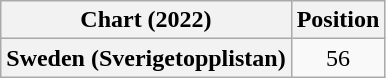<table class="wikitable plainrowheaders">
<tr>
<th scope="col">Chart (2022)</th>
<th scope="col">Position</th>
</tr>
<tr>
<th scope="row">Sweden (Sverigetopplistan)</th>
<td style="text-align:center;">56</td>
</tr>
</table>
